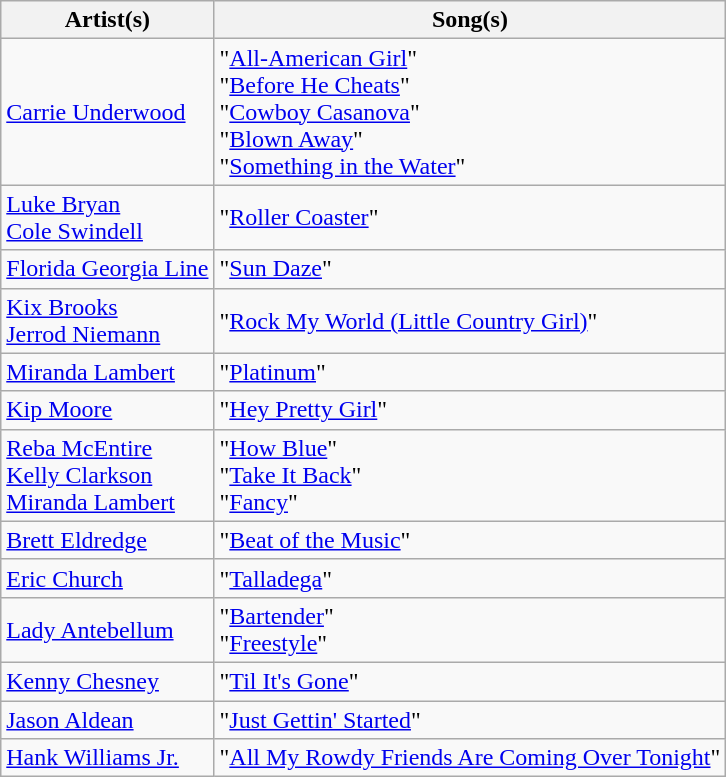<table class="wikitable plainrowheaders">
<tr>
<th scope="col">Artist(s)</th>
<th scope="col">Song(s)</th>
</tr>
<tr>
<td scope="row"><a href='#'>Carrie Underwood</a></td>
<td scope="row">"<a href='#'>All-American Girl</a>" <br> "<a href='#'>Before He Cheats</a>" <br> "<a href='#'>Cowboy Casanova</a>" <br> "<a href='#'>Blown Away</a>" <br> "<a href='#'>Something in the Water</a>"</td>
</tr>
<tr>
<td scope="row"><a href='#'>Luke Bryan</a><br><a href='#'>Cole Swindell</a></td>
<td>"<a href='#'>Roller Coaster</a>"</td>
</tr>
<tr>
<td scope="row"><a href='#'>Florida Georgia Line</a></td>
<td>"<a href='#'>Sun Daze</a>"</td>
</tr>
<tr>
<td scope="row"><a href='#'>Kix Brooks</a> <br> <a href='#'>Jerrod Niemann</a></td>
<td>"<a href='#'>Rock My World (Little Country Girl)</a>"</td>
</tr>
<tr>
<td scope="row"><a href='#'>Miranda Lambert</a></td>
<td>"<a href='#'>Platinum</a>"</td>
</tr>
<tr>
<td scope="row"><a href='#'>Kip Moore</a></td>
<td>"<a href='#'>Hey Pretty Girl</a>"</td>
</tr>
<tr>
<td scope="row"><a href='#'>Reba McEntire</a> <br> <a href='#'>Kelly Clarkson</a> <br> <a href='#'>Miranda Lambert</a></td>
<td>"<a href='#'>How Blue</a>" <br> "<a href='#'>Take It Back</a>" <br> "<a href='#'>Fancy</a>"</td>
</tr>
<tr>
<td scope="row"><a href='#'>Brett Eldredge</a></td>
<td>"<a href='#'>Beat of the Music</a>"</td>
</tr>
<tr>
<td scope="row"><a href='#'>Eric Church</a></td>
<td>"<a href='#'>Talladega</a>"</td>
</tr>
<tr>
<td scope="row"><a href='#'>Lady Antebellum</a></td>
<td>"<a href='#'>Bartender</a>" <br> "<a href='#'>Freestyle</a>"</td>
</tr>
<tr>
<td scope="row"><a href='#'>Kenny Chesney</a></td>
<td>"<a href='#'>Til It's Gone</a>"</td>
</tr>
<tr>
<td scope="row"><a href='#'>Jason Aldean</a></td>
<td>"<a href='#'>Just Gettin' Started</a>"</td>
</tr>
<tr>
<td scope="row"><a href='#'>Hank Williams Jr.</a></td>
<td>"<a href='#'>All My Rowdy Friends Are Coming Over Tonight</a>"</td>
</tr>
</table>
